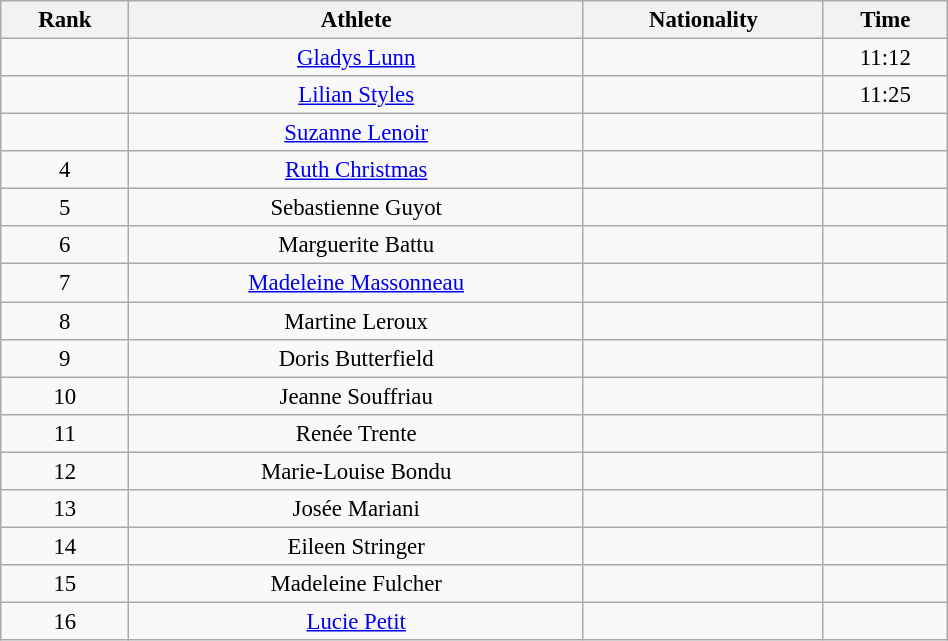<table class="wikitable sortable" style=" text-align:center; font-size:95%;" width="50%">
<tr>
<th>Rank</th>
<th>Athlete</th>
<th>Nationality</th>
<th>Time</th>
</tr>
<tr>
<td align=center></td>
<td><a href='#'>Gladys Lunn</a></td>
<td></td>
<td>11:12</td>
</tr>
<tr>
<td align=center></td>
<td><a href='#'>Lilian Styles</a></td>
<td></td>
<td>11:25</td>
</tr>
<tr>
<td align=center></td>
<td><a href='#'>Suzanne Lenoir</a></td>
<td></td>
<td></td>
</tr>
<tr>
<td align=center>4</td>
<td><a href='#'>Ruth Christmas</a></td>
<td></td>
<td></td>
</tr>
<tr>
<td align=center>5</td>
<td>Sebastienne Guyot</td>
<td></td>
<td></td>
</tr>
<tr>
<td align=center>6</td>
<td>Marguerite Battu</td>
<td></td>
<td></td>
</tr>
<tr>
<td align=center>7</td>
<td><a href='#'>Madeleine Massonneau</a></td>
<td></td>
<td></td>
</tr>
<tr>
<td align=center>8</td>
<td>Martine Leroux</td>
<td></td>
<td></td>
</tr>
<tr>
<td align=center>9</td>
<td>Doris Butterfield</td>
<td></td>
<td></td>
</tr>
<tr>
<td align=center>10</td>
<td>Jeanne Souffriau</td>
<td></td>
<td></td>
</tr>
<tr>
<td align=center>11</td>
<td>Renée Trente</td>
<td></td>
<td></td>
</tr>
<tr>
<td align=center>12</td>
<td>Marie-Louise Bondu</td>
<td></td>
<td></td>
</tr>
<tr>
<td align=center>13</td>
<td>Josée Mariani</td>
<td></td>
<td></td>
</tr>
<tr>
<td align=center>14</td>
<td>Eileen Stringer</td>
<td></td>
<td></td>
</tr>
<tr>
<td align=center>15</td>
<td>Madeleine Fulcher</td>
<td></td>
<td></td>
</tr>
<tr>
<td align=center>16</td>
<td><a href='#'>Lucie Petit</a></td>
<td></td>
<td></td>
</tr>
</table>
